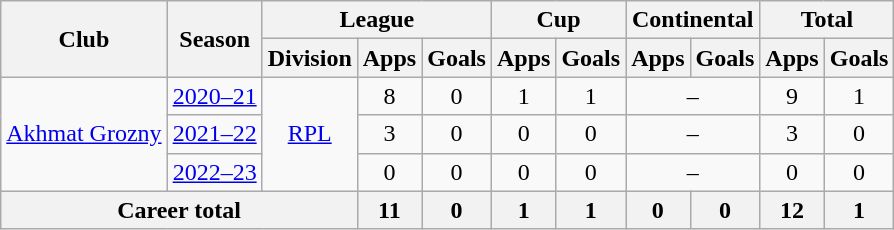<table class="wikitable" style="text-align: center;">
<tr>
<th rowspan=2>Club</th>
<th rowspan=2>Season</th>
<th colspan=3>League</th>
<th colspan=2>Cup</th>
<th colspan=2>Continental</th>
<th colspan=2>Total</th>
</tr>
<tr>
<th>Division</th>
<th>Apps</th>
<th>Goals</th>
<th>Apps</th>
<th>Goals</th>
<th>Apps</th>
<th>Goals</th>
<th>Apps</th>
<th>Goals</th>
</tr>
<tr>
<td rowspan="3"><a href='#'>Akhmat Grozny</a></td>
<td><a href='#'>2020–21</a></td>
<td rowspan="3"><a href='#'>RPL</a></td>
<td>8</td>
<td>0</td>
<td>1</td>
<td>1</td>
<td colspan=2>–</td>
<td>9</td>
<td>1</td>
</tr>
<tr>
<td><a href='#'>2021–22</a></td>
<td>3</td>
<td>0</td>
<td>0</td>
<td>0</td>
<td colspan=2>–</td>
<td>3</td>
<td>0</td>
</tr>
<tr>
<td><a href='#'>2022–23</a></td>
<td>0</td>
<td>0</td>
<td>0</td>
<td>0</td>
<td colspan=2>–</td>
<td>0</td>
<td>0</td>
</tr>
<tr>
<th colspan=3>Career total</th>
<th>11</th>
<th>0</th>
<th>1</th>
<th>1</th>
<th>0</th>
<th>0</th>
<th>12</th>
<th>1</th>
</tr>
</table>
